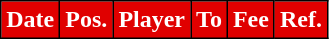<table class="wikitable plainrowheaders sortable">
<tr>
<th style="background:#E00000;border:1px solid black;color:white">Date</th>
<th style="background:#E00000;border:1px solid black;color:white">Pos.</th>
<th style="background:#E00000;border:1px solid black;color:white">Player</th>
<th style="background:#E00000;border:1px solid black;color:white">To</th>
<th style="background:#E00000;border:1px solid black;color:white">Fee</th>
<th style="background:#E00000;border:1px solid black;color:white">Ref.</th>
</tr>
</table>
